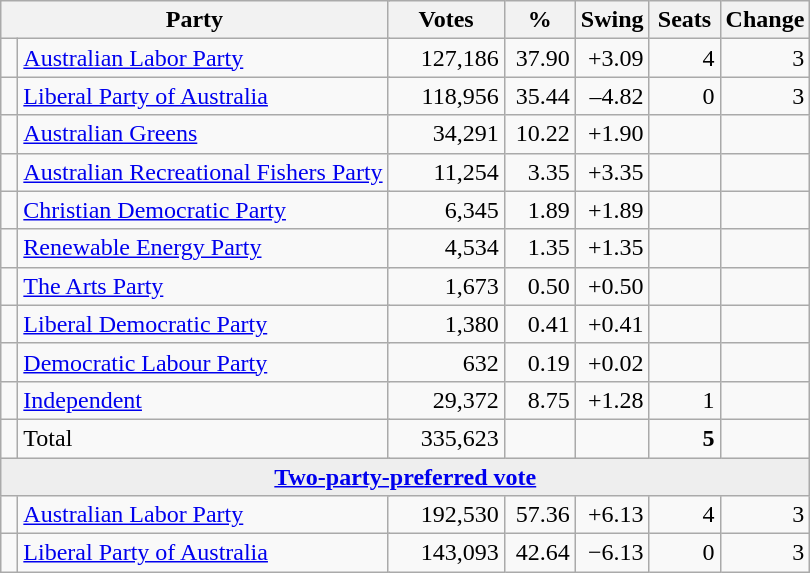<table class="wikitable">
<tr>
<th style="width:200px" colspan=3><strong>Party</strong></th>
<th style="width:70px; text-align:center;"><strong>Votes</strong></th>
<th style="width:40px; text-align:center;"><strong>%</strong></th>
<th style="width:40px; text-align:center;"><strong>Swing</strong></th>
<th style="width:40px; text-align:center;"><strong>Seats</strong></th>
<th style="width:40px; text-align:center;"><strong>Change</strong></th>
</tr>
<tr>
<td> </td>
<td colspan=2><a href='#'>Australian Labor Party</a></td>
<td align=right>127,186</td>
<td align=right>37.90</td>
<td align=right>+3.09</td>
<td align=right>4</td>
<td align=right> 3</td>
</tr>
<tr>
<td> </td>
<td colspan=2><a href='#'>Liberal Party of Australia</a></td>
<td align=right>118,956</td>
<td align=right>35.44</td>
<td align=right>–4.82</td>
<td align=right>0</td>
<td align=right> 3</td>
</tr>
<tr>
<td> </td>
<td colspan=2><a href='#'>Australian Greens</a></td>
<td align=right>34,291</td>
<td align=right>10.22</td>
<td align=right>+1.90</td>
<td align=right></td>
<td align=right></td>
</tr>
<tr>
<td> </td>
<td colspan=2><a href='#'>Australian Recreational Fishers Party</a></td>
<td align=right>11,254</td>
<td align=right>3.35</td>
<td align=right>+3.35</td>
<td align=right></td>
<td align=right></td>
</tr>
<tr>
<td> </td>
<td colspan=2><a href='#'>Christian Democratic Party</a></td>
<td align=right>6,345</td>
<td align=right>1.89</td>
<td align=right>+1.89</td>
<td align=right></td>
<td align=right></td>
</tr>
<tr>
<td> </td>
<td colspan=2><a href='#'>Renewable Energy Party</a></td>
<td align=right>4,534</td>
<td align=right>1.35</td>
<td align=right>+1.35</td>
<td align=right></td>
<td align=right></td>
</tr>
<tr>
<td> </td>
<td colspan=2><a href='#'>The Arts Party</a></td>
<td align=right>1,673</td>
<td align=right>0.50</td>
<td align=right>+0.50</td>
<td align=right></td>
<td align=right></td>
</tr>
<tr>
<td> </td>
<td colspan=2><a href='#'>Liberal Democratic Party</a></td>
<td align=right>1,380</td>
<td align=right>0.41</td>
<td align=right>+0.41</td>
<td align=right></td>
<td align=right></td>
</tr>
<tr>
<td> </td>
<td colspan=2><a href='#'>Democratic Labour Party</a></td>
<td align=right>632</td>
<td align=right>0.19</td>
<td align=right>+0.02</td>
<td align=right></td>
<td align=right></td>
</tr>
<tr>
<td> </td>
<td colspan=2><a href='#'>Independent</a></td>
<td align=right>29,372</td>
<td align=right>8.75</td>
<td align=right>+1.28</td>
<td align=right>1</td>
<td align=right></td>
</tr>
<tr>
<td> </td>
<td colspan=2>Total</td>
<td align=right>335,623</td>
<td align=right> </td>
<td align=right> </td>
<td align=right><strong>5</strong></td>
<td align=right></td>
</tr>
<tr>
<td colspan="9"  style="text-align:center; background:#eee;"><strong><a href='#'>Two-party-preferred vote</a></strong></td>
</tr>
<tr>
<td> </td>
<td colspan=2><a href='#'>Australian Labor Party</a></td>
<td align=right>192,530</td>
<td align=right>57.36</td>
<td align=right>+6.13</td>
<td align=right>4</td>
<td align=right> 3</td>
</tr>
<tr>
<td> </td>
<td colspan=2><a href='#'>Liberal Party of Australia</a></td>
<td align=right>143,093</td>
<td align=right>42.64</td>
<td align=right>−6.13</td>
<td align=right>0</td>
<td align=right> 3</td>
</tr>
</table>
